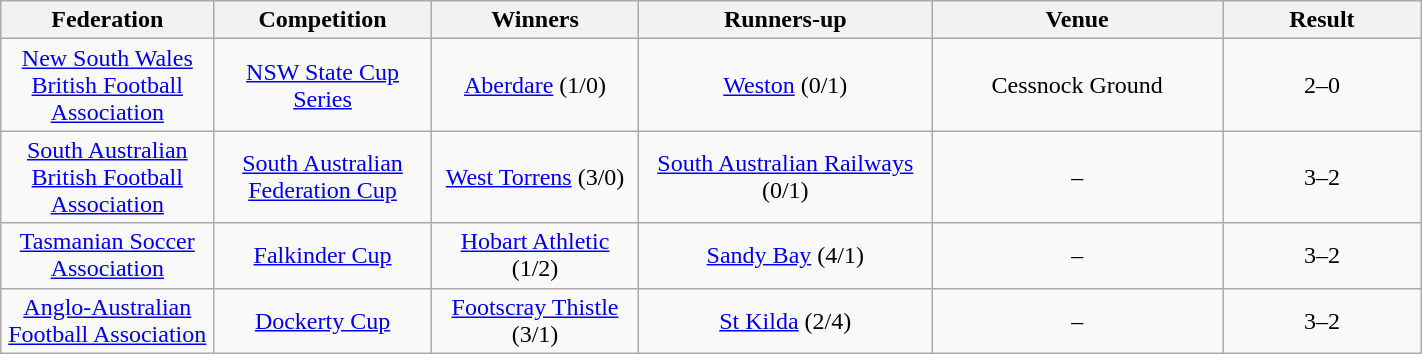<table class="wikitable" width="75%">
<tr>
<th style="width:10em">Federation</th>
<th style="width:10em">Competition</th>
<th style="width:10em">Winners</th>
<th style="width:15em">Runners-up</th>
<th style="width:15em">Venue</th>
<th style="width:10em">Result</th>
</tr>
<tr>
<td align="center"><a href='#'>New South Wales British Football Association</a></td>
<td align="center"><a href='#'>NSW State Cup Series</a></td>
<td align="center"><a href='#'>Aberdare</a> (1/0)</td>
<td align="center"><a href='#'>Weston</a> (0/1)</td>
<td align="center">Cessnock Ground</td>
<td align="center">2–0</td>
</tr>
<tr>
<td align="center"><a href='#'>South Australian British Football Association</a></td>
<td align="center"><a href='#'>South Australian Federation Cup</a></td>
<td align="center"><a href='#'>West Torrens</a> (3/0)</td>
<td align="center"><a href='#'>South Australian Railways</a> (0/1)</td>
<td align="center">–</td>
<td align="center">3–2</td>
</tr>
<tr>
<td align="center"><a href='#'>Tasmanian Soccer Association</a></td>
<td align="center"><a href='#'>Falkinder Cup</a></td>
<td align="center"><a href='#'>Hobart Athletic</a> (1/2)</td>
<td align="center"><a href='#'>Sandy Bay</a> (4/1)</td>
<td align="center">–</td>
<td align="center">3–2</td>
</tr>
<tr>
<td align="center"><a href='#'>Anglo-Australian Football Association</a></td>
<td align="center"><a href='#'>Dockerty Cup</a></td>
<td align="center"><a href='#'>Footscray Thistle</a> (3/1)</td>
<td align="center"><a href='#'>St Kilda</a> (2/4)</td>
<td align="center">–</td>
<td align="center">3–2</td>
</tr>
</table>
